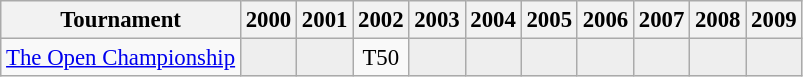<table class="wikitable" style="font-size:95%;text-align:center;">
<tr>
<th>Tournament</th>
<th>2000</th>
<th>2001</th>
<th>2002</th>
<th>2003</th>
<th>2004</th>
<th>2005</th>
<th>2006</th>
<th>2007</th>
<th>2008</th>
<th>2009</th>
</tr>
<tr>
<td align=left><a href='#'>The Open Championship</a></td>
<td style="background:#eeeeee;"></td>
<td style="background:#eeeeee;"></td>
<td>T50</td>
<td style="background:#eeeeee;"></td>
<td style="background:#eeeeee;"></td>
<td style="background:#eeeeee;"></td>
<td style="background:#eeeeee;"></td>
<td style="background:#eeeeee;"></td>
<td style="background:#eeeeee;"></td>
<td style="background:#eeeeee;"></td>
</tr>
</table>
